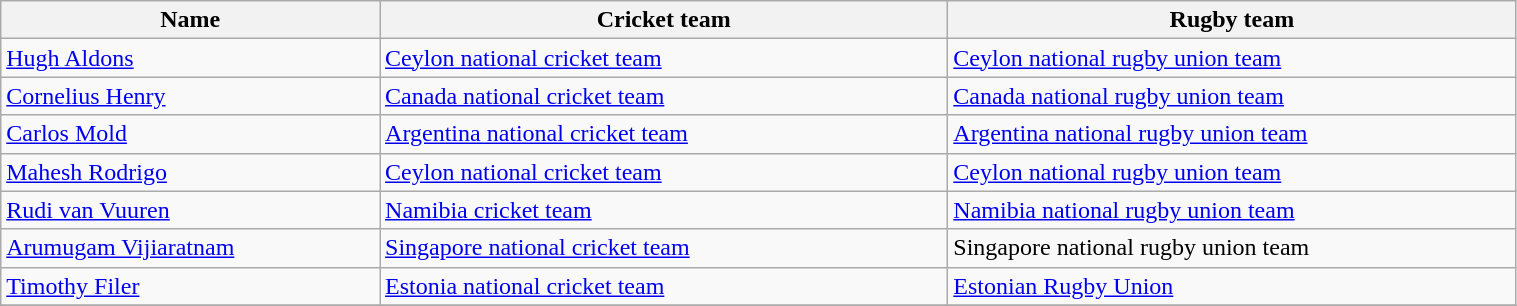<table class=wikitable width=80%>
<tr>
<th width=20%>Name</th>
<th width=30%>Cricket team</th>
<th width=30%>Rugby team</th>
</tr>
<tr>
<td><a href='#'>Hugh Aldons</a></td>
<td><a href='#'>Ceylon national cricket team</a></td>
<td><a href='#'>Ceylon national rugby union team</a></td>
</tr>
<tr>
<td><a href='#'>Cornelius Henry</a></td>
<td><a href='#'>Canada national cricket team</a></td>
<td><a href='#'>Canada national rugby union team</a></td>
</tr>
<tr>
<td><a href='#'>Carlos Mold</a></td>
<td><a href='#'>Argentina national cricket team</a></td>
<td><a href='#'>Argentina national rugby union team</a></td>
</tr>
<tr>
<td><a href='#'>Mahesh Rodrigo</a></td>
<td><a href='#'>Ceylon national cricket team</a></td>
<td><a href='#'>Ceylon national rugby union team</a></td>
</tr>
<tr>
<td><a href='#'>Rudi van Vuuren</a></td>
<td><a href='#'>Namibia cricket team</a></td>
<td><a href='#'>Namibia national rugby union team</a></td>
</tr>
<tr>
<td><a href='#'>Arumugam Vijiaratnam</a></td>
<td><a href='#'>Singapore national cricket team</a></td>
<td>Singapore national rugby union team</td>
</tr>
<tr>
<td><a href='#'>Timothy Filer</a></td>
<td><a href='#'>Estonia national cricket team</a></td>
<td><a href='#'>Estonian Rugby Union</a></td>
</tr>
<tr>
</tr>
</table>
